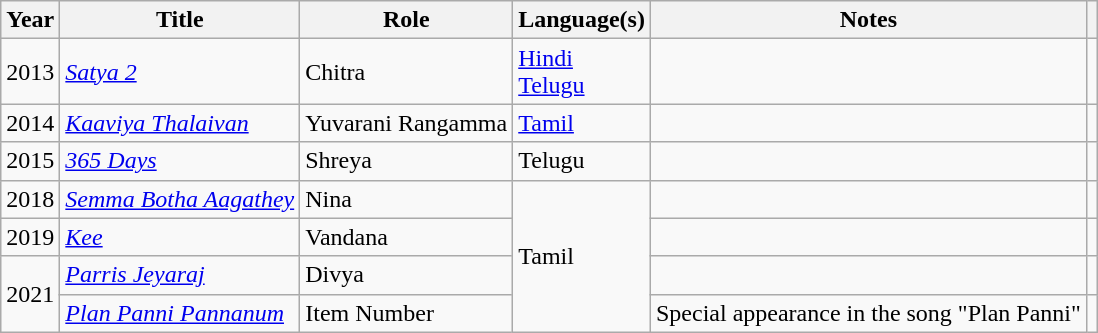<table class="wikitable sortable">
<tr>
<th>Year</th>
<th>Title</th>
<th>Role</th>
<th>Language(s)</th>
<th class="unsortable">Notes</th>
<th class="unsortable"></th>
</tr>
<tr>
<td>2013</td>
<td><em><a href='#'>Satya 2</a></em></td>
<td>Chitra</td>
<td><a href='#'>Hindi</a> <br> <a href='#'>Telugu</a></td>
<td></td>
<td></td>
</tr>
<tr>
<td>2014</td>
<td><em><a href='#'>Kaaviya Thalaivan</a></em></td>
<td>Yuvarani Rangamma</td>
<td><a href='#'>Tamil</a></td>
<td></td>
<td></td>
</tr>
<tr>
<td>2015</td>
<td><em><a href='#'>365 Days</a></em></td>
<td>Shreya</td>
<td>Telugu</td>
<td></td>
<td></td>
</tr>
<tr>
<td>2018</td>
<td><em><a href='#'>Semma Botha Aagathey</a></em></td>
<td>Nina</td>
<td rowspan="4">Tamil</td>
<td></td>
<td></td>
</tr>
<tr>
<td>2019</td>
<td><em><a href='#'>Kee</a></em></td>
<td>Vandana</td>
<td></td>
<td></td>
</tr>
<tr>
<td rowspan="2">2021</td>
<td><em><a href='#'>Parris Jeyaraj</a> </em></td>
<td>Divya</td>
<td></td>
<td></td>
</tr>
<tr>
<td><em><a href='#'>Plan Panni Pannanum</a> </em></td>
<td>Item Number</td>
<td>Special appearance in the song "Plan Panni"</td>
<td></td>
</tr>
</table>
